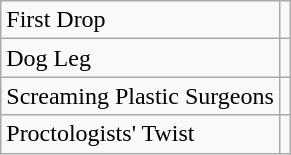<table class="wikitable">
<tr>
<td>First Drop</td>
<td></td>
</tr>
<tr>
<td>Dog Leg</td>
<td></td>
</tr>
<tr>
<td>Screaming Plastic  Surgeons</td>
<td></td>
</tr>
<tr>
<td>Proctologists' Twist</td>
<td></td>
</tr>
</table>
